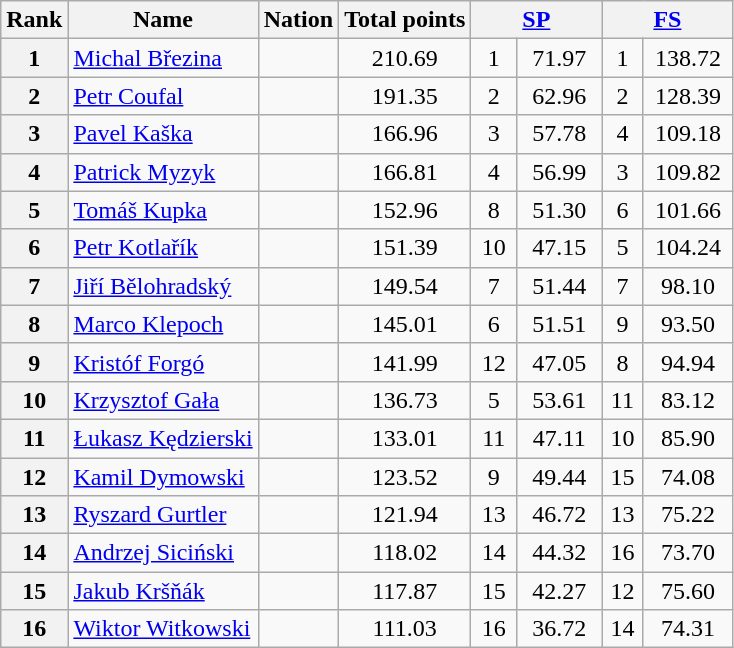<table class="wikitable sortable">
<tr>
<th>Rank</th>
<th>Name</th>
<th>Nation</th>
<th>Total points</th>
<th colspan=2 width=80px><a href='#'>SP</a></th>
<th colspan=2 width=80px><a href='#'>FS</a></th>
</tr>
<tr>
<th>1</th>
<td><a href='#'>Michal Březina</a></td>
<td></td>
<td align=center>210.69</td>
<td align=center>1</td>
<td align=center>71.97</td>
<td align=center>1</td>
<td align=center>138.72</td>
</tr>
<tr>
<th>2</th>
<td><a href='#'>Petr Coufal</a></td>
<td></td>
<td align=center>191.35</td>
<td align=center>2</td>
<td align=center>62.96</td>
<td align=center>2</td>
<td align=center>128.39</td>
</tr>
<tr>
<th>3</th>
<td><a href='#'>Pavel Kaška</a></td>
<td></td>
<td align=center>166.96</td>
<td align=center>3</td>
<td align=center>57.78</td>
<td align=center>4</td>
<td align=center>109.18</td>
</tr>
<tr>
<th>4</th>
<td><a href='#'>Patrick Myzyk</a></td>
<td></td>
<td align=center>166.81</td>
<td align=center>4</td>
<td align=center>56.99</td>
<td align=center>3</td>
<td align=center>109.82</td>
</tr>
<tr>
<th>5</th>
<td><a href='#'>Tomáš Kupka</a></td>
<td></td>
<td align=center>152.96</td>
<td align=center>8</td>
<td align=center>51.30</td>
<td align=center>6</td>
<td align=center>101.66</td>
</tr>
<tr>
<th>6</th>
<td><a href='#'>Petr Kotlařík</a></td>
<td></td>
<td align=center>151.39</td>
<td align=center>10</td>
<td align=center>47.15</td>
<td align=center>5</td>
<td align=center>104.24</td>
</tr>
<tr>
<th>7</th>
<td><a href='#'>Jiří Bělohradský</a></td>
<td></td>
<td align=center>149.54</td>
<td align=center>7</td>
<td align=center>51.44</td>
<td align=center>7</td>
<td align=center>98.10</td>
</tr>
<tr>
<th>8</th>
<td><a href='#'>Marco Klepoch</a></td>
<td></td>
<td align=center>145.01</td>
<td align=center>6</td>
<td align=center>51.51</td>
<td align=center>9</td>
<td align=center>93.50</td>
</tr>
<tr>
<th>9</th>
<td><a href='#'>Kristóf Forgó</a></td>
<td></td>
<td align=center>141.99</td>
<td align=center>12</td>
<td align=center>47.05</td>
<td align=center>8</td>
<td align=center>94.94</td>
</tr>
<tr>
<th>10</th>
<td><a href='#'>Krzysztof Gała</a></td>
<td></td>
<td align=center>136.73</td>
<td align=center>5</td>
<td align=center>53.61</td>
<td align=center>11</td>
<td align=center>83.12</td>
</tr>
<tr>
<th>11</th>
<td><a href='#'>Łukasz Kędzierski</a></td>
<td></td>
<td align=center>133.01</td>
<td align=center>11</td>
<td align=center>47.11</td>
<td align=center>10</td>
<td align=center>85.90</td>
</tr>
<tr>
<th>12</th>
<td><a href='#'>Kamil Dymowski</a></td>
<td></td>
<td align=center>123.52</td>
<td align=center>9</td>
<td align=center>49.44</td>
<td align=center>15</td>
<td align=center>74.08</td>
</tr>
<tr>
<th>13</th>
<td><a href='#'>Ryszard Gurtler</a></td>
<td></td>
<td align=center>121.94</td>
<td align=center>13</td>
<td align=center>46.72</td>
<td align=center>13</td>
<td align=center>75.22</td>
</tr>
<tr>
<th>14</th>
<td><a href='#'>Andrzej Siciński</a></td>
<td></td>
<td align=center>118.02</td>
<td align=center>14</td>
<td align=center>44.32</td>
<td align=center>16</td>
<td align=center>73.70</td>
</tr>
<tr>
<th>15</th>
<td><a href='#'>Jakub Kršňák</a></td>
<td></td>
<td align=center>117.87</td>
<td align=center>15</td>
<td align=center>42.27</td>
<td align=center>12</td>
<td align=center>75.60</td>
</tr>
<tr>
<th>16</th>
<td><a href='#'>Wiktor Witkowski</a></td>
<td></td>
<td align=center>111.03</td>
<td align=center>16</td>
<td align=center>36.72</td>
<td align=center>14</td>
<td align=center>74.31</td>
</tr>
</table>
